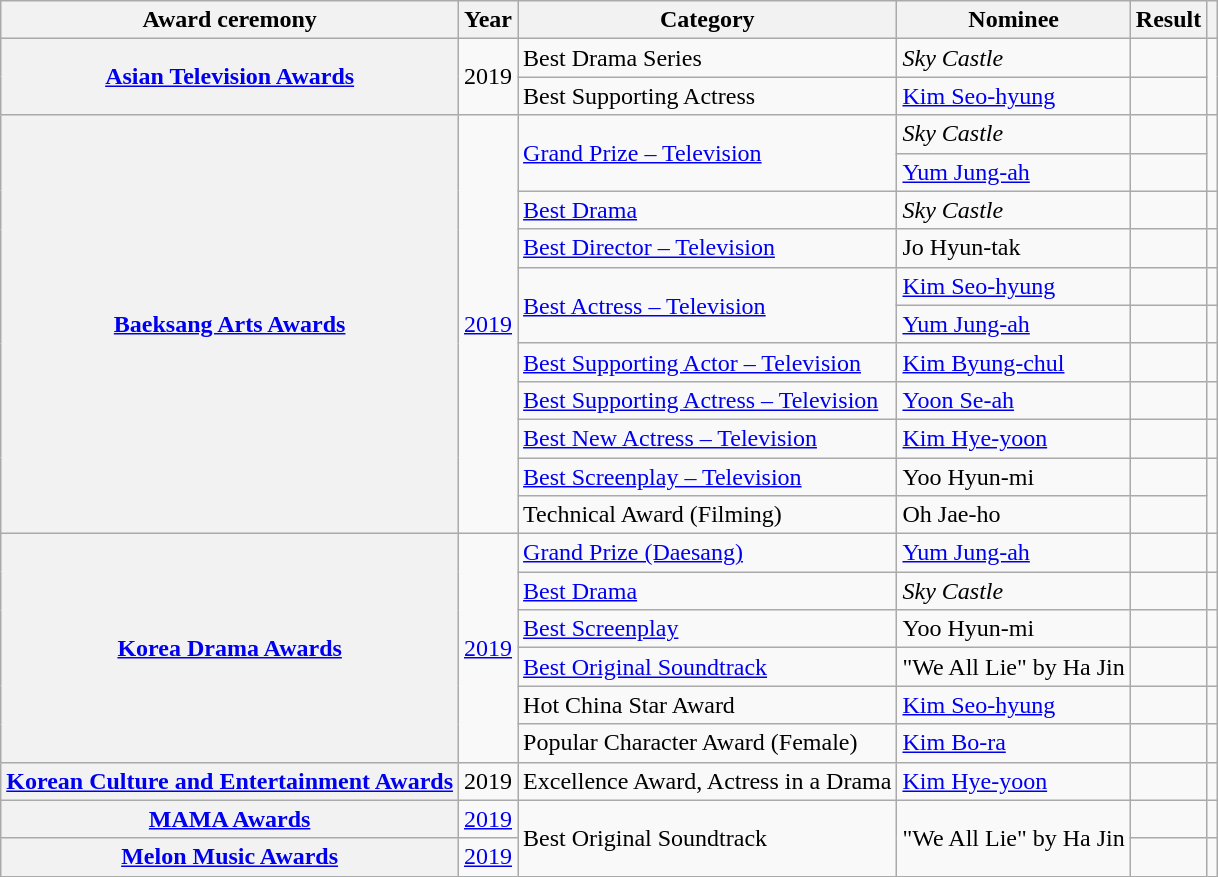<table class="wikitable plainrowheaders sortable">
<tr>
<th scope="col">Award ceremony</th>
<th scope="col">Year</th>
<th scope="col">Category</th>
<th scope="col">Nominee</th>
<th scope="col">Result</th>
<th scope="col" class="unsortable"></th>
</tr>
<tr>
<th scope="row" rowspan="2"><a href='#'>Asian Television Awards</a></th>
<td rowspan="2" style="text-align:center">2019</td>
<td>Best Drama Series</td>
<td><em>Sky Castle</em></td>
<td></td>
<td rowspan="2" style="text-align:center"></td>
</tr>
<tr>
<td>Best Supporting Actress</td>
<td><a href='#'>Kim Seo-hyung</a></td>
<td></td>
</tr>
<tr>
<th scope="row" rowspan="11"><a href='#'>Baeksang Arts Awards</a></th>
<td rowspan="11" style="text-align:center"><a href='#'>2019</a></td>
<td rowspan="2"><a href='#'>Grand Prize – Television</a></td>
<td><em>Sky Castle</em></td>
<td></td>
<td rowspan="2" style="text-align:center"></td>
</tr>
<tr>
<td><a href='#'>Yum Jung-ah</a></td>
<td></td>
</tr>
<tr>
<td><a href='#'>Best Drama</a></td>
<td><em>Sky Castle</em></td>
<td></td>
<td style="text-align:center"></td>
</tr>
<tr>
<td><a href='#'>Best Director – Television</a></td>
<td>Jo Hyun-tak</td>
<td></td>
<td style="text-align:center"></td>
</tr>
<tr>
<td rowspan="2"><a href='#'>Best Actress – Television</a></td>
<td><a href='#'>Kim Seo-hyung</a></td>
<td></td>
<td style="text-align:center"></td>
</tr>
<tr>
<td><a href='#'>Yum Jung-ah</a></td>
<td></td>
<td style="text-align:center"></td>
</tr>
<tr>
<td><a href='#'>Best Supporting Actor – Television</a></td>
<td><a href='#'>Kim Byung-chul</a></td>
<td></td>
<td style="text-align:center"></td>
</tr>
<tr>
<td><a href='#'>Best Supporting Actress – Television</a></td>
<td><a href='#'>Yoon Se-ah</a></td>
<td></td>
<td style="text-align:center"></td>
</tr>
<tr>
<td><a href='#'>Best New Actress – Television</a></td>
<td><a href='#'>Kim Hye-yoon</a></td>
<td></td>
<td style="text-align:center"></td>
</tr>
<tr>
<td><a href='#'>Best Screenplay – Television</a></td>
<td>Yoo Hyun-mi</td>
<td></td>
<td rowspan="2" style="text-align:center"></td>
</tr>
<tr>
<td>Technical Award (Filming)</td>
<td>Oh Jae-ho</td>
<td></td>
</tr>
<tr>
<th scope="row" rowspan="6"><a href='#'>Korea Drama Awards</a></th>
<td rowspan="6" style="text-align:center"><a href='#'>2019</a></td>
<td><a href='#'>Grand Prize (Daesang)</a></td>
<td><a href='#'>Yum Jung-ah</a></td>
<td></td>
<td style="text-align:center"></td>
</tr>
<tr>
<td><a href='#'>Best Drama</a></td>
<td><em>Sky Castle</em></td>
<td></td>
<td style="text-align:center"></td>
</tr>
<tr>
<td><a href='#'>Best Screenplay</a></td>
<td>Yoo Hyun-mi</td>
<td></td>
<td style="text-align:center"></td>
</tr>
<tr>
<td><a href='#'>Best Original Soundtrack</a></td>
<td>"We All Lie" by Ha Jin</td>
<td></td>
<td style="text-align:center"></td>
</tr>
<tr>
<td>Hot China Star Award</td>
<td><a href='#'>Kim Seo-hyung</a></td>
<td></td>
<td style="text-align:center"></td>
</tr>
<tr>
<td>Popular Character Award (Female)</td>
<td><a href='#'>Kim Bo-ra</a></td>
<td></td>
<td style="text-align:center"></td>
</tr>
<tr>
<th scope="row"><a href='#'>Korean Culture and Entertainment Awards</a></th>
<td style="text-align:center">2019</td>
<td>Excellence Award, Actress in a Drama</td>
<td><a href='#'>Kim Hye-yoon</a></td>
<td></td>
<td style="text-align:center"></td>
</tr>
<tr>
<th scope="row"><a href='#'>MAMA Awards</a></th>
<td style="text-align:center"><a href='#'>2019</a></td>
<td rowspan="2">Best Original Soundtrack</td>
<td rowspan="2">"We All Lie" by Ha Jin</td>
<td></td>
<td style="text-align:center"></td>
</tr>
<tr>
<th scope="row"><a href='#'>Melon Music Awards</a></th>
<td style="text-align:center"><a href='#'>2019</a></td>
<td></td>
<td style="text-align:center"></td>
</tr>
</table>
